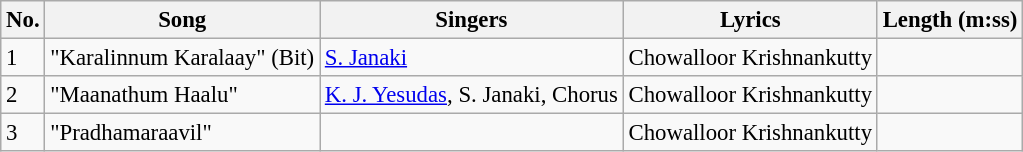<table class="wikitable" style="font-size:95%;">
<tr>
<th>No.</th>
<th>Song</th>
<th>Singers</th>
<th>Lyrics</th>
<th>Length (m:ss)</th>
</tr>
<tr>
<td>1</td>
<td>"Karalinnum Karalaay" (Bit)</td>
<td><a href='#'>S. Janaki</a></td>
<td>Chowalloor Krishnankutty</td>
<td></td>
</tr>
<tr>
<td>2</td>
<td>"Maanathum Haalu"</td>
<td><a href='#'>K. J. Yesudas</a>, S. Janaki, Chorus</td>
<td>Chowalloor Krishnankutty</td>
<td></td>
</tr>
<tr>
<td>3</td>
<td>"Pradhamaraavil"</td>
<td></td>
<td>Chowalloor Krishnankutty</td>
<td></td>
</tr>
</table>
